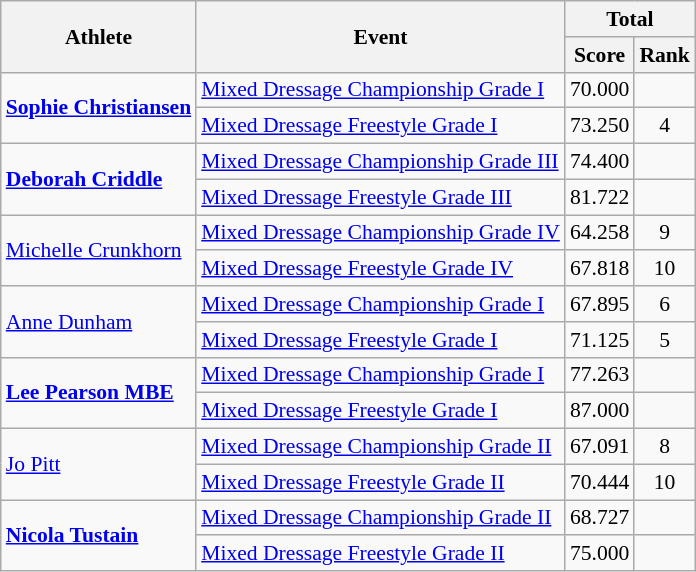<table class=wikitable style="font-size:90%">
<tr>
<th rowspan="2">Athlete</th>
<th rowspan="2">Event</th>
<th colspan="2">Total</th>
</tr>
<tr>
<th>Score</th>
<th>Rank</th>
</tr>
<tr>
<td rowspan="2"><strong><a href='#'>Sophie Christiansen</a></strong></td>
<td><a href='#'>Mixed Dressage Championship Grade I</a></td>
<td align="center">70.000</td>
<td align="center"></td>
</tr>
<tr>
<td><a href='#'>Mixed Dressage Freestyle Grade I</a></td>
<td align="center">73.250</td>
<td align="center">4</td>
</tr>
<tr>
<td rowspan="2"><strong><a href='#'>Deborah Criddle</a></strong></td>
<td><a href='#'>Mixed Dressage Championship Grade III</a></td>
<td align="center">74.400</td>
<td align="center"></td>
</tr>
<tr>
<td><a href='#'>Mixed Dressage Freestyle Grade III</a></td>
<td align="center">81.722</td>
<td align="center"></td>
</tr>
<tr>
<td rowspan="2"><a href='#'>Michelle Crunkhorn</a></td>
<td><a href='#'>Mixed Dressage Championship Grade IV</a></td>
<td align="center">64.258</td>
<td align="center">9</td>
</tr>
<tr>
<td><a href='#'>Mixed Dressage Freestyle Grade IV</a></td>
<td align="center">67.818</td>
<td align="center">10</td>
</tr>
<tr>
<td rowspan="2"><a href='#'>Anne Dunham</a></td>
<td><a href='#'>Mixed Dressage Championship Grade I</a></td>
<td align="center">67.895</td>
<td align="center">6</td>
</tr>
<tr>
<td><a href='#'>Mixed Dressage Freestyle Grade I</a></td>
<td align="center">71.125</td>
<td align="center">5</td>
</tr>
<tr>
<td rowspan="2"><strong><a href='#'>Lee Pearson MBE</a></strong></td>
<td><a href='#'>Mixed Dressage Championship Grade I</a></td>
<td align="center">77.263</td>
<td align="center"></td>
</tr>
<tr>
<td><a href='#'>Mixed Dressage Freestyle Grade I</a></td>
<td align="center">87.000</td>
<td align="center"></td>
</tr>
<tr>
<td rowspan="2"><a href='#'>Jo Pitt</a></td>
<td><a href='#'>Mixed Dressage Championship Grade II</a></td>
<td align="center">67.091</td>
<td align="center">8</td>
</tr>
<tr>
<td><a href='#'>Mixed Dressage Freestyle Grade II</a></td>
<td align="center">70.444</td>
<td align="center">10</td>
</tr>
<tr>
<td rowspan="2"><strong><a href='#'>Nicola Tustain</a></strong></td>
<td><a href='#'>Mixed Dressage Championship Grade II</a></td>
<td align="center">68.727</td>
<td align="center"></td>
</tr>
<tr>
<td><a href='#'>Mixed Dressage Freestyle Grade II</a></td>
<td align="center">75.000</td>
<td align="center"></td>
</tr>
</table>
